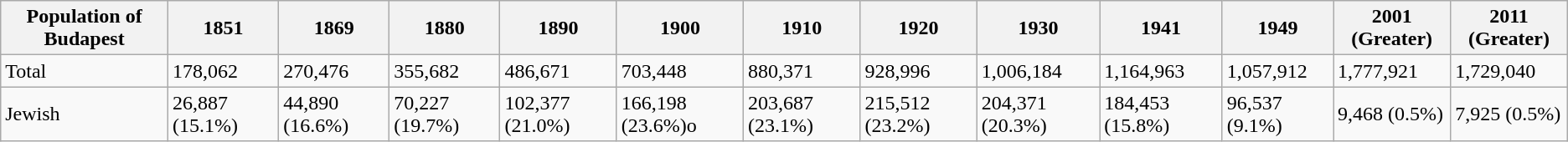<table class="wikitable">
<tr>
<th>Population of Budapest</th>
<th>1851</th>
<th>1869</th>
<th>1880</th>
<th>1890</th>
<th>1900</th>
<th>1910</th>
<th>1920</th>
<th>1930</th>
<th>1941</th>
<th>1949</th>
<th>2001 (Greater)</th>
<th>2011 (Greater)</th>
</tr>
<tr>
<td>Total</td>
<td>178,062</td>
<td>270,476</td>
<td>355,682</td>
<td>486,671</td>
<td>703,448</td>
<td>880,371</td>
<td>928,996</td>
<td>1,006,184</td>
<td>1,164,963</td>
<td>1,057,912</td>
<td>1,777,921</td>
<td>1,729,040</td>
</tr>
<tr>
<td>Jewish</td>
<td>26,887 (15.1%)</td>
<td>44,890 (16.6%)</td>
<td>70,227 (19.7%)</td>
<td>102,377 (21.0%)</td>
<td>166,198 (23.6%)o</td>
<td>203,687 (23.1%)</td>
<td>215,512 (23.2%)</td>
<td>204,371 (20.3%)</td>
<td>184,453 (15.8%)</td>
<td>96,537 (9.1%)</td>
<td>9,468 (0.5%)</td>
<td>7,925 (0.5%)</td>
</tr>
</table>
